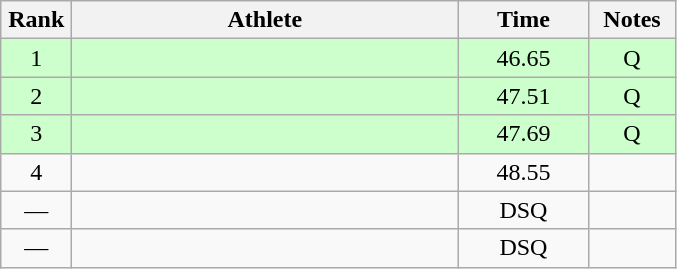<table class="wikitable" style="text-align:center">
<tr>
<th width=40>Rank</th>
<th width=250>Athlete</th>
<th width=80>Time</th>
<th width=50>Notes</th>
</tr>
<tr bgcolor=ccffcc>
<td>1</td>
<td align=left></td>
<td>46.65</td>
<td>Q</td>
</tr>
<tr bgcolor=ccffcc>
<td>2</td>
<td align=left></td>
<td>47.51</td>
<td>Q</td>
</tr>
<tr bgcolor=ccffcc>
<td>3</td>
<td align=left></td>
<td>47.69</td>
<td>Q</td>
</tr>
<tr>
<td>4</td>
<td align=left></td>
<td>48.55</td>
<td></td>
</tr>
<tr>
<td>—</td>
<td align=left></td>
<td>DSQ</td>
<td></td>
</tr>
<tr>
<td>—</td>
<td align=left></td>
<td>DSQ</td>
<td></td>
</tr>
</table>
